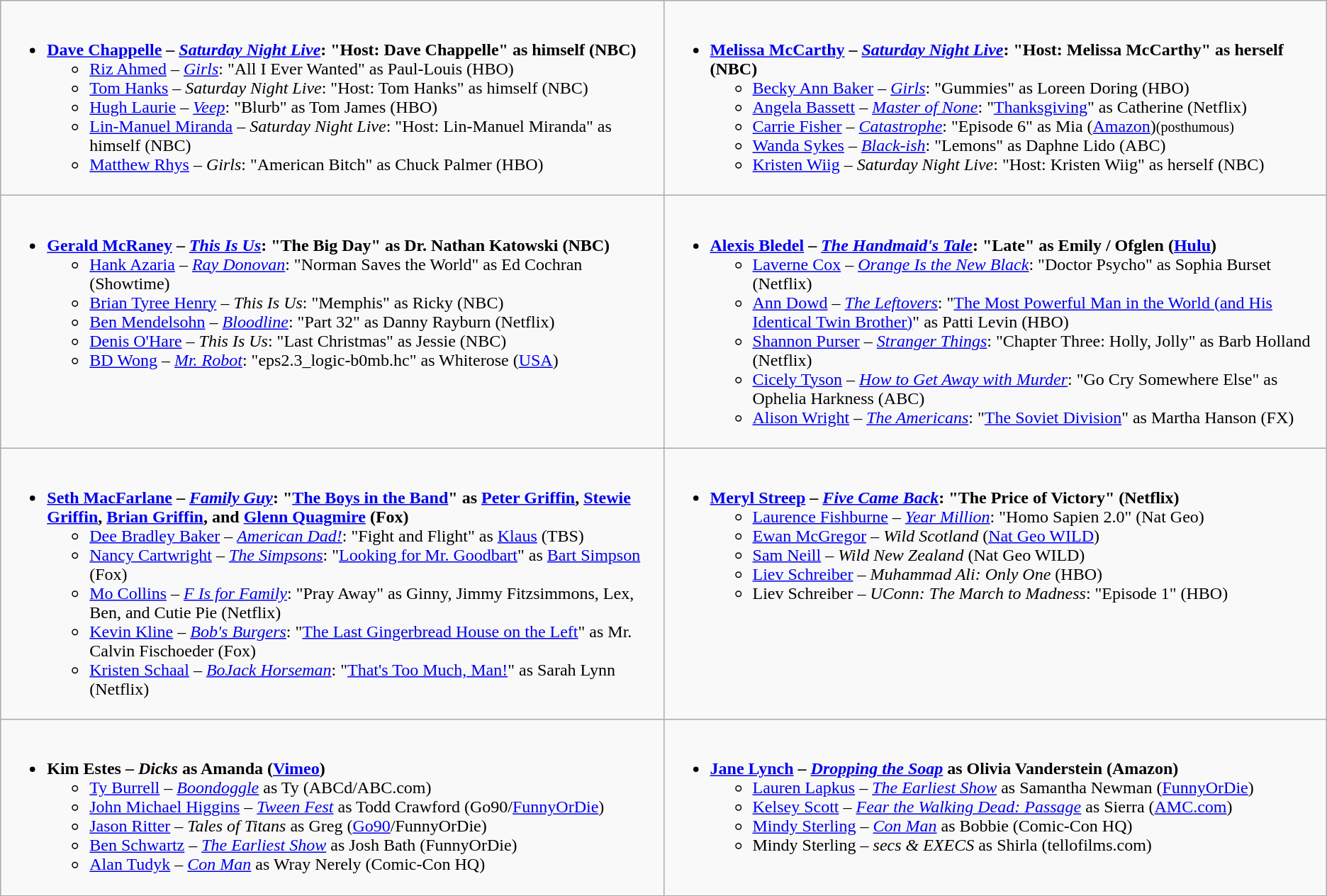<table class="wikitable">
<tr>
<td style="vertical-align:top;" width="50%"><br><ul><li><strong><a href='#'>Dave Chappelle</a> – <em><a href='#'>Saturday Night Live</a></em>: "Host: Dave Chappelle" as himself (NBC)</strong><ul><li><a href='#'>Riz Ahmed</a> – <em><a href='#'>Girls</a></em>: "All I Ever Wanted" as Paul-Louis (HBO)</li><li><a href='#'>Tom Hanks</a> – <em>Saturday Night Live</em>: "Host: Tom Hanks" as himself (NBC)</li><li><a href='#'>Hugh Laurie</a> – <em><a href='#'>Veep</a></em>: "Blurb" as Tom James (HBO)</li><li><a href='#'>Lin-Manuel Miranda</a> – <em>Saturday Night Live</em>: "Host: Lin-Manuel Miranda" as himself (NBC)</li><li><a href='#'>Matthew Rhys</a> – <em>Girls</em>: "American Bitch" as Chuck Palmer (HBO)</li></ul></li></ul></td>
<td style="vertical-align:top;" width="50%"><br><ul><li><strong><a href='#'>Melissa McCarthy</a> – <em><a href='#'>Saturday Night Live</a></em>: "Host: Melissa McCarthy" as herself (NBC)</strong><ul><li><a href='#'>Becky Ann Baker</a> – <em><a href='#'>Girls</a></em>: "Gummies" as Loreen Doring (HBO)</li><li><a href='#'>Angela Bassett</a> – <em><a href='#'>Master of None</a></em>: "<a href='#'>Thanksgiving</a>" as Catherine (Netflix)</li><li><a href='#'>Carrie Fisher</a> – <em><a href='#'>Catastrophe</a></em>: "Episode 6" as Mia (<a href='#'>Amazon</a>)<small>(posthumous)</small></li><li><a href='#'>Wanda Sykes</a> – <em><a href='#'>Black-ish</a></em>: "Lemons" as Daphne Lido (ABC)</li><li><a href='#'>Kristen Wiig</a> – <em>Saturday Night Live</em>: "Host: Kristen Wiig" as herself (NBC)</li></ul></li></ul></td>
</tr>
<tr>
<td style="vertical-align:top;" width="50%"><br><ul><li><strong><a href='#'>Gerald McRaney</a> – <em><a href='#'>This Is Us</a></em>: "The Big Day" as Dr. Nathan Katowski (NBC)</strong><ul><li><a href='#'>Hank Azaria</a> – <em><a href='#'>Ray Donovan</a></em>: "Norman Saves the World" as Ed Cochran (Showtime)</li><li><a href='#'>Brian Tyree Henry</a> – <em>This Is Us</em>: "Memphis" as Ricky (NBC)</li><li><a href='#'>Ben Mendelsohn</a> – <em><a href='#'>Bloodline</a></em>: "Part 32" as Danny Rayburn (Netflix)</li><li><a href='#'>Denis O'Hare</a> – <em>This Is Us</em>: "Last Christmas" as Jessie (NBC)</li><li><a href='#'>BD Wong</a> – <em><a href='#'>Mr. Robot</a></em>: "eps2.3_logic-b0mb.hc" as Whiterose (<a href='#'>USA</a>)</li></ul></li></ul></td>
<td style="vertical-align:top;" width="50%"><br><ul><li><strong><a href='#'>Alexis Bledel</a> – <em><a href='#'>The Handmaid's Tale</a></em>: "Late" as Emily / Ofglen (<a href='#'>Hulu</a>)</strong><ul><li><a href='#'>Laverne Cox</a> – <em><a href='#'>Orange Is the New Black</a></em>: "Doctor Psycho" as Sophia Burset (Netflix)</li><li><a href='#'>Ann Dowd</a> – <em><a href='#'>The Leftovers</a></em>: "<a href='#'>The Most Powerful Man in the World (and His Identical Twin Brother)</a>" as Patti Levin (HBO)</li><li><a href='#'>Shannon Purser</a> – <em><a href='#'>Stranger Things</a></em>: "Chapter Three: Holly, Jolly" as Barb Holland (Netflix)</li><li><a href='#'>Cicely Tyson</a> – <em><a href='#'>How to Get Away with Murder</a></em>: "Go Cry Somewhere Else" as Ophelia Harkness (ABC)</li><li><a href='#'>Alison Wright</a> – <em><a href='#'>The Americans</a></em>: "<a href='#'>The Soviet Division</a>" as Martha Hanson (FX)</li></ul></li></ul></td>
</tr>
<tr>
<td style="vertical-align:top;" width="50%"><br><ul><li><strong><a href='#'>Seth MacFarlane</a> – <em><a href='#'>Family Guy</a></em>: "<a href='#'>The Boys in the Band</a>" as <a href='#'>Peter Griffin</a>, <a href='#'>Stewie Griffin</a>, <a href='#'>Brian Griffin</a>, and <a href='#'>Glenn Quagmire</a> (Fox)</strong><ul><li><a href='#'>Dee Bradley Baker</a> – <em><a href='#'>American Dad!</a></em>: "Fight and Flight" as <a href='#'>Klaus</a> (TBS)</li><li><a href='#'>Nancy Cartwright</a> – <em><a href='#'>The Simpsons</a></em>: "<a href='#'>Looking for Mr. Goodbart</a>" as <a href='#'>Bart Simpson</a> (Fox)</li><li><a href='#'>Mo Collins</a> – <em><a href='#'>F Is for Family</a></em>: "Pray Away" as Ginny, Jimmy Fitzsimmons, Lex, Ben, and Cutie Pie (Netflix)</li><li><a href='#'>Kevin Kline</a> – <em><a href='#'>Bob's Burgers</a></em>: "<a href='#'>The Last Gingerbread House on the Left</a>" as Mr. Calvin Fischoeder (Fox)</li><li><a href='#'>Kristen Schaal</a> – <em><a href='#'>BoJack Horseman</a></em>: "<a href='#'>That's Too Much, Man!</a>" as Sarah Lynn (Netflix)</li></ul></li></ul></td>
<td style="vertical-align:top;" width="50%"><br><ul><li><strong><a href='#'>Meryl Streep</a> – <em><a href='#'>Five Came Back</a></em>: "The Price of Victory" (Netflix)</strong><ul><li><a href='#'>Laurence Fishburne</a> – <em><a href='#'>Year Million</a></em>: "Homo Sapien 2.0" (Nat Geo)</li><li><a href='#'>Ewan McGregor</a> – <em>Wild Scotland</em> (<a href='#'>Nat Geo WILD</a>)</li><li><a href='#'>Sam Neill</a> – <em>Wild New Zealand</em> (Nat Geo WILD)</li><li><a href='#'>Liev Schreiber</a> – <em>Muhammad Ali: Only One</em> (HBO)</li><li>Liev Schreiber – <em>UConn: The March to Madness</em>: "Episode 1" (HBO)</li></ul></li></ul></td>
</tr>
<tr>
<td style="vertical-align:top;" width="50%"><br><ul><li><strong>Kim Estes – <em>Dicks</em> as Amanda (<a href='#'>Vimeo</a>)</strong><ul><li><a href='#'>Ty Burrell</a> – <em><a href='#'>Boondoggle</a></em> as Ty (ABCd/ABC.com)</li><li><a href='#'>John Michael Higgins</a> – <em><a href='#'>Tween Fest</a></em> as Todd Crawford (Go90/<a href='#'>FunnyOrDie</a>)</li><li><a href='#'>Jason Ritter</a> – <em>Tales of Titans</em> as Greg (<a href='#'>Go90</a>/FunnyOrDie)</li><li><a href='#'>Ben Schwartz</a> – <em><a href='#'>The Earliest Show</a></em> as Josh Bath (FunnyOrDie)</li><li><a href='#'>Alan Tudyk</a> – <em><a href='#'>Con Man</a></em> as Wray Nerely (Comic-Con HQ)</li></ul></li></ul></td>
<td style="vertical-align:top;" width="50%"><br><ul><li><strong><a href='#'>Jane Lynch</a> – <em><a href='#'>Dropping the Soap</a></em> as Olivia Vanderstein (Amazon)</strong><ul><li><a href='#'>Lauren Lapkus</a> – <em><a href='#'>The Earliest Show</a></em> as Samantha Newman (<a href='#'>FunnyOrDie</a>)</li><li><a href='#'>Kelsey Scott</a> – <em><a href='#'>Fear the Walking Dead: Passage</a></em> as Sierra (<a href='#'>AMC.com</a>)</li><li><a href='#'>Mindy Sterling</a> – <em><a href='#'>Con Man</a></em> as Bobbie (Comic-Con HQ)</li><li>Mindy Sterling – <em>secs & EXECS</em> as Shirla (tellofilms.com)</li></ul></li></ul></td>
</tr>
</table>
